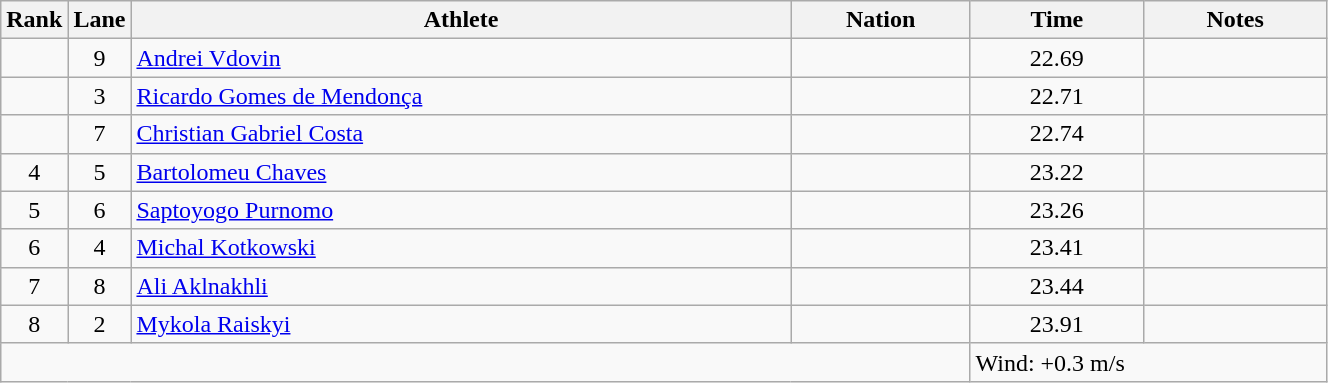<table class="wikitable sortable" style="text-align:center;width: 70%;">
<tr>
<th scope="col" style="width: 10px;">Rank</th>
<th scope="col" style="width: 10px;">Lane</th>
<th scope="col">Athlete</th>
<th scope="col">Nation</th>
<th scope="col">Time</th>
<th scope="col">Notes</th>
</tr>
<tr>
<td></td>
<td>9</td>
<td align=left><a href='#'>Andrei Vdovin</a></td>
<td align=left></td>
<td>22.69</td>
<td></td>
</tr>
<tr>
<td></td>
<td>3</td>
<td align=left><a href='#'>Ricardo Gomes de Mendonça</a></td>
<td align=left></td>
<td>22.71</td>
<td></td>
</tr>
<tr>
<td></td>
<td>7</td>
<td align=left><a href='#'>Christian Gabriel Costa</a></td>
<td align=left></td>
<td>22.74</td>
<td></td>
</tr>
<tr>
<td>4</td>
<td>5</td>
<td align=left><a href='#'>Bartolomeu Chaves</a></td>
<td align=left></td>
<td>23.22</td>
<td></td>
</tr>
<tr>
<td>5</td>
<td>6</td>
<td align=left><a href='#'>Saptoyogo Purnomo</a></td>
<td align=left></td>
<td>23.26</td>
<td></td>
</tr>
<tr>
<td>6</td>
<td>4</td>
<td align=left><a href='#'>Michal Kotkowski</a></td>
<td align=left></td>
<td>23.41</td>
<td></td>
</tr>
<tr>
<td>7</td>
<td>8</td>
<td align=left><a href='#'>Ali Aklnakhli</a></td>
<td align=left></td>
<td>23.44</td>
<td></td>
</tr>
<tr>
<td>8</td>
<td>2</td>
<td align=left><a href='#'>Mykola Raiskyi</a></td>
<td align=left></td>
<td>23.91</td>
<td></td>
</tr>
<tr class="sortbottom">
<td colspan="4"></td>
<td colspan="2" style="text-align:left;">Wind: +0.3 m/s</td>
</tr>
</table>
